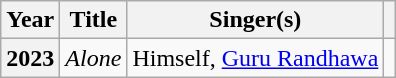<table class="wikitable plainrowheaders sortable">
<tr>
<th scope="col">Year</th>
<th scope="col">Title</th>
<th scope="col">Singer(s)</th>
<th scope="col" class="unsortable"></th>
</tr>
<tr>
<th scope="row">2023</th>
<td><em>Alone</em></td>
<td>Himself, <a href='#'>Guru Randhawa</a></td>
<td></td>
</tr>
</table>
